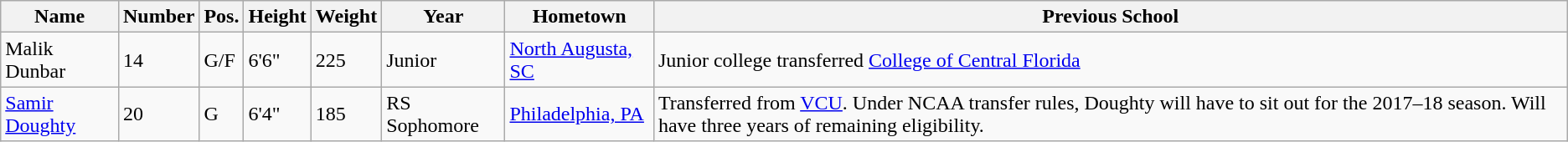<table class="wikitable sortable" border="1">
<tr>
<th>Name</th>
<th>Number</th>
<th>Pos.</th>
<th>Height</th>
<th>Weight</th>
<th>Year</th>
<th>Hometown</th>
<th class="unsortable">Previous School</th>
</tr>
<tr>
<td>Malik Dunbar</td>
<td>14</td>
<td>G/F</td>
<td>6'6"</td>
<td>225</td>
<td>Junior</td>
<td><a href='#'>North Augusta, SC</a></td>
<td>Junior college transferred <a href='#'>College of Central Florida</a></td>
</tr>
<tr>
<td><a href='#'>Samir Doughty</a></td>
<td>20</td>
<td>G</td>
<td>6'4"</td>
<td>185</td>
<td>RS Sophomore</td>
<td><a href='#'>Philadelphia, PA</a></td>
<td>Transferred from <a href='#'>VCU</a>. Under NCAA transfer rules, Doughty will have to sit out for the 2017–18 season. Will have three years of remaining eligibility.</td>
</tr>
</table>
